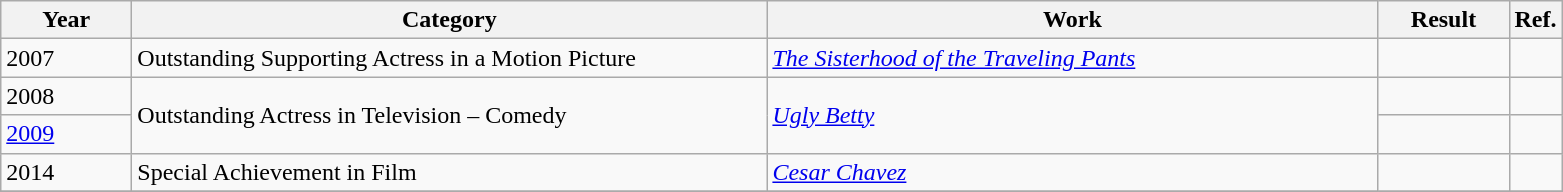<table class=wikitable>
<tr>
<th scope="col" style="width:5em;">Year</th>
<th scope="col" style="width:26em;">Category</th>
<th scope="col" style="width:25em;">Work</th>
<th scope="col" style="width:5em;">Result</th>
<th>Ref.</th>
</tr>
<tr>
<td>2007</td>
<td>Outstanding Supporting Actress in a Motion Picture</td>
<td><em><a href='#'>The Sisterhood of the Traveling Pants</a></em></td>
<td></td>
<td></td>
</tr>
<tr>
<td>2008</td>
<td rowspan="2">Outstanding Actress in Television – Comedy</td>
<td rowspan="2"><em><a href='#'>Ugly Betty</a></em></td>
<td></td>
<td></td>
</tr>
<tr>
<td><a href='#'>2009</a></td>
<td></td>
<td></td>
</tr>
<tr>
<td>2014</td>
<td>Special Achievement in Film</td>
<td><em><a href='#'>Cesar Chavez</a></em></td>
<td></td>
<td></td>
</tr>
<tr>
</tr>
</table>
